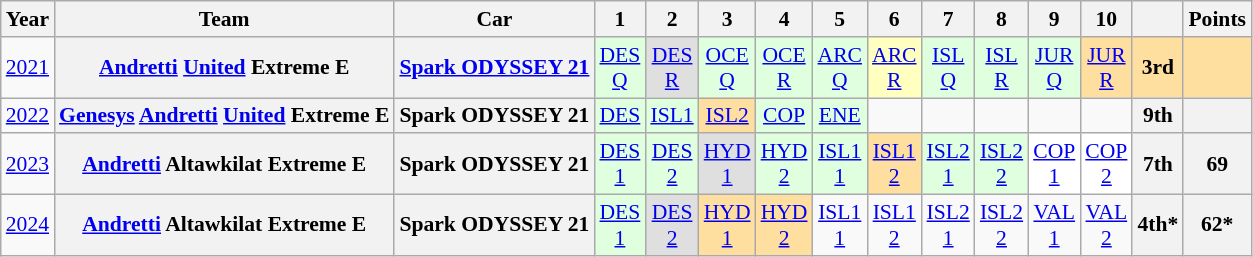<table class="wikitable" style="text-align:center; font-size:90%">
<tr>
<th>Year</th>
<th>Team</th>
<th>Car</th>
<th>1</th>
<th>2</th>
<th>3</th>
<th>4</th>
<th>5</th>
<th>6</th>
<th>7</th>
<th>8</th>
<th>9</th>
<th>10</th>
<th></th>
<th>Points</th>
</tr>
<tr>
<td><a href='#'>2021</a></td>
<th><a href='#'>Andretti</a> <a href='#'>United</a> Extreme E</th>
<th><a href='#'>Spark ODYSSEY 21</a></th>
<td style="background:#DFFFDF;"><a href='#'>DES<br>Q</a><br></td>
<td style="background:#DFDFDF;"><a href='#'>DES<br>R</a><br></td>
<td style="background:#DFFFDF;"><a href='#'>OCE<br>Q</a><br></td>
<td style="background:#DFFFDF;"><a href='#'>OCE<br>R</a><br></td>
<td style="background:#DFFFDF;"><a href='#'>ARC<br>Q</a><br></td>
<td style="background:#FFFFBF;"><a href='#'>ARC<br>R</a><br></td>
<td style="background:#DFFFDF;"><a href='#'>ISL<br>Q</a><br></td>
<td style="background:#DFFFDF;"><a href='#'>ISL<br>R</a><br></td>
<td style="background:#DFFFDF;"><a href='#'>JUR<br>Q</a><br></td>
<td style="background:#FFDF9F;"><a href='#'>JUR<br>R</a><br></td>
<th style="background:#FFDF9F;">3rd</th>
<th style="background:#FFDF9F;"></th>
</tr>
<tr>
<td><a href='#'>2022</a></td>
<th><a href='#'>Genesys</a> <a href='#'>Andretti</a> <a href='#'>United</a> Extreme E</th>
<th>Spark ODYSSEY 21</th>
<td style="background:#DFFFDF;"><a href='#'>DES</a><br></td>
<td style="background:#DFFFDF;"><a href='#'>ISL1</a><br></td>
<td style="background:#FFDF9F;"><a href='#'>ISL2</a><br></td>
<td style="background:#DFFFDF;"><a href='#'>COP</a><br></td>
<td style="background:#DFFFDF;"><a href='#'>ENE</a><br></td>
<td></td>
<td></td>
<td></td>
<td></td>
<td></td>
<th>9th</th>
<th></th>
</tr>
<tr>
<td><a href='#'>2023</a></td>
<th><a href='#'>Andretti</a> Altawkilat Extreme E</th>
<th>Spark ODYSSEY 21</th>
<td style="background:#DFFFDF;"><a href='#'>DES<br>1</a><br></td>
<td style="background:#DFFFDF;"><a href='#'>DES<br>2</a><br></td>
<td style="background:#DFDFDF;"><a href='#'>HYD<br>1</a><br></td>
<td style="background:#DFFFDF;"><a href='#'>HYD<br>2</a><br></td>
<td style="background:#DFFFDF;"><a href='#'>ISL1<br>1</a><br></td>
<td style="background:#FFDF9F;"><a href='#'>ISL1<br>2</a><br></td>
<td style="background:#DFFFDF;"><a href='#'>ISL2<br>1</a><br></td>
<td style="background:#DFFFDF;"><a href='#'>ISL2<br>2</a><br></td>
<td style="background:#FFFFFF;"><a href='#'>COP<br>1</a><br></td>
<td style="background:#FFFFFF;"><a href='#'>COP<br>2</a><br></td>
<th>7th</th>
<th>69</th>
</tr>
<tr>
<td><a href='#'>2024</a></td>
<th><a href='#'>Andretti</a> Altawkilat Extreme E</th>
<th>Spark ODYSSEY 21</th>
<td style="background:#DFFFDF;"><a href='#'>DES<br>1</a><br></td>
<td style="background:#DFDFDF;"><a href='#'>DES<br>2</a><br></td>
<td style="background:#FFDF9F;"><a href='#'>HYD<br>1</a><br></td>
<td style="background:#FFDF9F;"><a href='#'>HYD<br>2</a><br></td>
<td style="background:#;"><a href='#'>ISL1<br>1</a><br></td>
<td style="background:#;"><a href='#'>ISL1<br>2</a><br></td>
<td style="background:#;"><a href='#'>ISL2<br>1</a><br></td>
<td style="background:#;"><a href='#'>ISL2<br>2</a><br></td>
<td style="background:#;"><a href='#'>VAL<br>1</a><br></td>
<td style="background:#;"><a href='#'>VAL<br>2</a><br></td>
<th>4th*</th>
<th>62*</th>
</tr>
</table>
